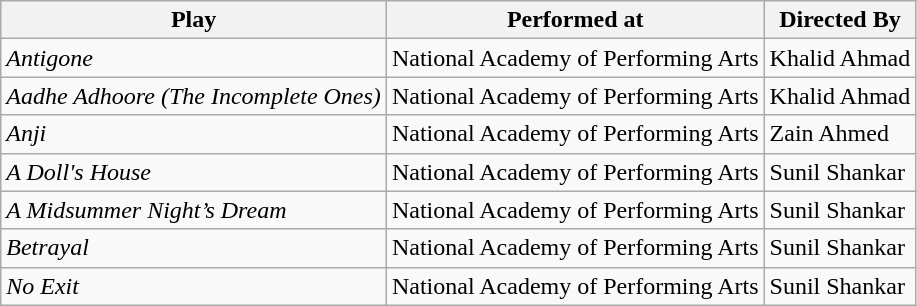<table class="wikitable">
<tr>
<th>Play</th>
<th>Performed at</th>
<th>Directed By</th>
</tr>
<tr>
<td><em>Antigone</em></td>
<td>National Academy of Performing Arts</td>
<td>Khalid Ahmad</td>
</tr>
<tr>
<td><em>Aadhe Adhoore</em> <em>(The Incomplete Ones)</em></td>
<td>National Academy of Performing Arts</td>
<td>Khalid Ahmad</td>
</tr>
<tr>
<td><em>Anji</em></td>
<td>National Academy of Performing Arts</td>
<td>Zain Ahmed</td>
</tr>
<tr>
<td><em>A Doll's House</em></td>
<td>National Academy of Performing Arts</td>
<td>Sunil Shankar</td>
</tr>
<tr>
<td><em>A Midsummer Night’s Dream</em></td>
<td>National Academy of Performing Arts</td>
<td>Sunil Shankar</td>
</tr>
<tr>
<td><em>Betrayal</em></td>
<td>National Academy of Performing Arts</td>
<td>Sunil Shankar</td>
</tr>
<tr>
<td><em>No Exit</em></td>
<td>National Academy of Performing Arts</td>
<td>Sunil Shankar</td>
</tr>
</table>
